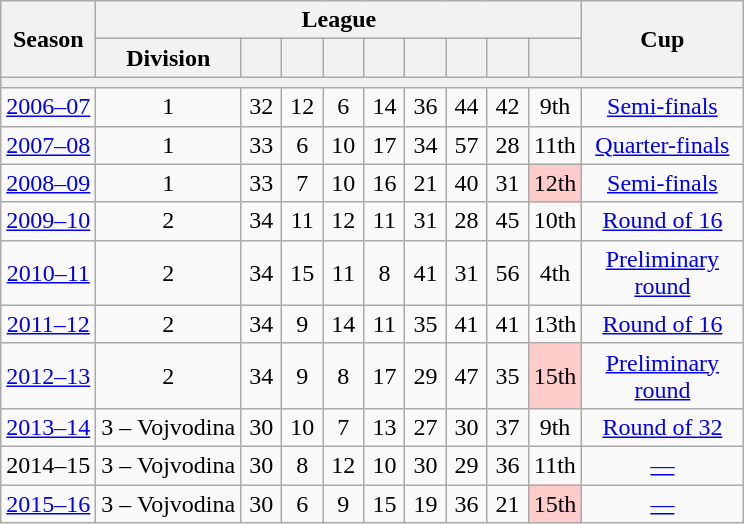<table class="wikitable sortable" style="text-align:center">
<tr>
<th rowspan="2">Season</th>
<th colspan="9">League</th>
<th rowspan="2" width="100">Cup</th>
</tr>
<tr>
<th>Division</th>
<th width="20"></th>
<th width="20"></th>
<th width="20"></th>
<th width="20"></th>
<th width="20"></th>
<th width="20"></th>
<th width="20"></th>
<th width="20"></th>
</tr>
<tr>
<th colspan="11"></th>
</tr>
<tr>
<td><a href='#'>2006–07</a></td>
<td>1</td>
<td>32</td>
<td>12</td>
<td>6</td>
<td>14</td>
<td>36</td>
<td>44</td>
<td>42</td>
<td>9th</td>
<td><a href='#'>Semi-finals</a></td>
</tr>
<tr>
<td><a href='#'>2007–08</a></td>
<td>1</td>
<td>33</td>
<td>6</td>
<td>10</td>
<td>17</td>
<td>34</td>
<td>57</td>
<td>28</td>
<td>11th</td>
<td><a href='#'>Quarter-finals</a></td>
</tr>
<tr>
<td><a href='#'>2008–09</a></td>
<td>1</td>
<td>33</td>
<td>7</td>
<td>10</td>
<td>16</td>
<td>21</td>
<td>40</td>
<td>31</td>
<td style="background-color:#FCC">12th</td>
<td><a href='#'>Semi-finals</a></td>
</tr>
<tr>
<td><a href='#'>2009–10</a></td>
<td>2</td>
<td>34</td>
<td>11</td>
<td>12</td>
<td>11</td>
<td>31</td>
<td>28</td>
<td>45</td>
<td>10th</td>
<td><a href='#'>Round of 16</a></td>
</tr>
<tr>
<td><a href='#'>2010–11</a></td>
<td>2</td>
<td>34</td>
<td>15</td>
<td>11</td>
<td>8</td>
<td>41</td>
<td>31</td>
<td>56</td>
<td>4th</td>
<td><a href='#'>Preliminary round</a></td>
</tr>
<tr>
<td><a href='#'>2011–12</a></td>
<td>2</td>
<td>34</td>
<td>9</td>
<td>14</td>
<td>11</td>
<td>35</td>
<td>41</td>
<td>41</td>
<td>13th</td>
<td><a href='#'>Round of 16</a></td>
</tr>
<tr>
<td><a href='#'>2012–13</a></td>
<td>2</td>
<td>34</td>
<td>9</td>
<td>8</td>
<td>17</td>
<td>29</td>
<td>47</td>
<td>35</td>
<td style="background-color:#FCC">15th</td>
<td><a href='#'>Preliminary round</a></td>
</tr>
<tr>
<td><a href='#'>2013–14</a></td>
<td>3 – Vojvodina</td>
<td>30</td>
<td>10</td>
<td>7</td>
<td>13</td>
<td>27</td>
<td>30</td>
<td>37</td>
<td>9th</td>
<td><a href='#'>Round of 32</a></td>
</tr>
<tr>
<td>2014–15</td>
<td>3 – Vojvodina</td>
<td>30</td>
<td>8</td>
<td>12</td>
<td>10</td>
<td>30</td>
<td>29</td>
<td>36</td>
<td>11th</td>
<td><a href='#'>—</a></td>
</tr>
<tr>
<td><a href='#'>2015–16</a></td>
<td>3 – Vojvodina</td>
<td>30</td>
<td>6</td>
<td>9</td>
<td>15</td>
<td>19</td>
<td>36</td>
<td>21</td>
<td style="background-color:#FCC">15th</td>
<td><a href='#'>—</a></td>
</tr>
</table>
